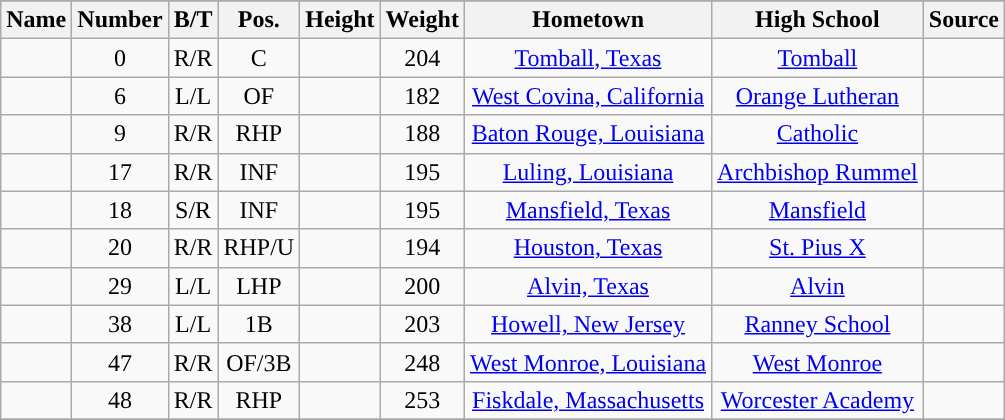<table class="wikitable sortable">
<tr>
</tr>
<tr>
<th style="text-align:center; ">Name</th>
<th style="text-align:center; ">Number</th>
<th style="text-align:center; ">B/T</th>
<th style="text-align:center; ">Pos.</th>
<th style="text-align:center; ">Height</th>
<th style="text-align:center; ">Weight</th>
<th style="text-align:center; ">Hometown</th>
<th style="text-align:center; ">High School</th>
<th style="text-align:center; ">Source</th>
</tr>
<tr align="center">
<td></td>
<td>0</td>
<td>R/R</td>
<td>C</td>
<td></td>
<td>204</td>
<td><a href='#'>Tomball, Texas</a></td>
<td><a href='#'>Tomball</a></td>
<td></td>
</tr>
<tr align="center">
<td></td>
<td>6</td>
<td>L/L</td>
<td>OF</td>
<td></td>
<td>182</td>
<td><a href='#'>West Covina, California</a></td>
<td><a href='#'>Orange Lutheran</a></td>
<td></td>
</tr>
<tr align="center">
<td></td>
<td>9</td>
<td>R/R</td>
<td>RHP</td>
<td></td>
<td>188</td>
<td><a href='#'>Baton Rouge, Louisiana</a></td>
<td><a href='#'>Catholic</a></td>
<td></td>
</tr>
<tr align="center">
<td></td>
<td>17</td>
<td>R/R</td>
<td>INF</td>
<td></td>
<td>195</td>
<td><a href='#'>Luling, Louisiana</a></td>
<td><a href='#'>Archbishop Rummel</a></td>
<td></td>
</tr>
<tr align="center">
<td></td>
<td>18</td>
<td>S/R</td>
<td>INF</td>
<td></td>
<td>195</td>
<td><a href='#'>Mansfield, Texas</a></td>
<td><a href='#'>Mansfield</a></td>
<td></td>
</tr>
<tr align="center">
<td></td>
<td>20</td>
<td>R/R</td>
<td>RHP/U</td>
<td></td>
<td>194</td>
<td><a href='#'>Houston, Texas</a></td>
<td><a href='#'>St. Pius X</a></td>
<td></td>
</tr>
<tr align="center">
<td></td>
<td>29</td>
<td>L/L</td>
<td>LHP</td>
<td></td>
<td>200</td>
<td><a href='#'>Alvin, Texas</a></td>
<td><a href='#'>Alvin</a></td>
<td></td>
</tr>
<tr align="center">
<td></td>
<td>38</td>
<td>L/L</td>
<td>1B</td>
<td></td>
<td>203</td>
<td><a href='#'>Howell, New Jersey</a></td>
<td><a href='#'>Ranney School</a></td>
<td></td>
</tr>
<tr align="center">
<td></td>
<td>47</td>
<td>R/R</td>
<td>OF/3B</td>
<td></td>
<td>248</td>
<td><a href='#'>West Monroe, Louisiana</a></td>
<td><a href='#'>West Monroe</a></td>
<td></td>
</tr>
<tr align="center">
<td></td>
<td>48</td>
<td>R/R</td>
<td>RHP</td>
<td></td>
<td>253</td>
<td><a href='#'>Fiskdale, Massachusetts</a></td>
<td><a href='#'>Worcester Academy</a></td>
<td></td>
</tr>
<tr>
</tr>
</table>
